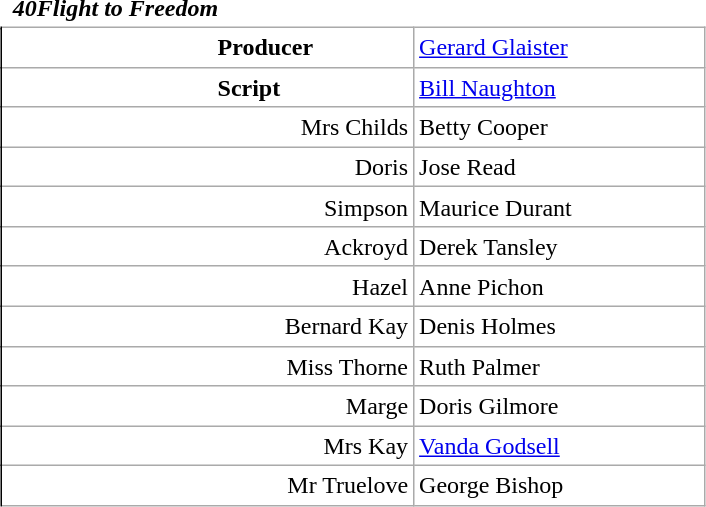<table class="wikitable mw-collapsible mw-collapsed" style="vertical-align:top;margin:auto 2em;line-height:1.2;min-width:33em;display: inline-table;background-color:inherit;border:none;">
<tr>
<td class=unsortable style="border:hidden;line-height:1.67;text-align:center;margin-left:-1em;padding-left:0.5em;min-width:1.0em;"></td>
<td class=unsortable style="border:none;padding-left:0.5em;text-align:left;min-width:16.5em;font-weight:700;font-style:italic;">40Flight to Freedom</td>
<td class=unsortable style="border:none;text-align:right;font-weight:normal;font-family:Courier;font-size:95%;letter-spacing:-1pt;min-width:8.5em;padding-right:0.2em;"></td>
<td class=unsortable style="border:hidden;min-width:3.5em;padding-left:0;"></td>
<td class=unsortable style="border:hidden;min-width:3.5em;font-size:95%;"></td>
</tr>
<tr>
<td rowspan=100 style="border:none thin;border-right-style :solid;"></td>
</tr>
<tr>
<td style="text-align:left;padding-left:9.0em;font-weight:bold;">Producer</td>
<td colspan=2><a href='#'>Gerard Glaister</a></td>
</tr>
<tr>
<td style="text-align:left;padding-left:9.0em;font-weight:bold;">Script</td>
<td colspan=2><a href='#'>Bill Naughton</a></td>
</tr>
<tr>
<td style="text-align:right;">Mrs Childs</td>
<td colspan=2>Betty Cooper</td>
</tr>
<tr>
<td style="text-align:right;">Doris</td>
<td colspan=2>Jose Read</td>
</tr>
<tr>
<td style="text-align:right;">Simpson</td>
<td colspan=2>Maurice Durant</td>
</tr>
<tr>
<td style="text-align:right;">Ackroyd</td>
<td colspan=2>Derek Tansley</td>
</tr>
<tr>
<td style="text-align:right;">Hazel</td>
<td colspan=2>Anne Pichon</td>
</tr>
<tr>
<td style="text-align:right;">Bernard Kay</td>
<td colspan=2>Denis Holmes</td>
</tr>
<tr>
<td style="text-align:right;">Miss Thorne</td>
<td colspan=2>Ruth Palmer</td>
</tr>
<tr>
<td style="text-align:right;">Marge</td>
<td colspan=2>Doris Gilmore</td>
</tr>
<tr>
<td style="text-align:right;">Mrs Kay</td>
<td colspan=2><a href='#'>Vanda Godsell</a></td>
</tr>
<tr>
<td style="text-align:right;">Mr Truelove</td>
<td colspan=2>George Bishop</td>
</tr>
</table>
